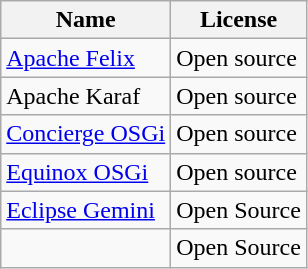<table class="wikitable">
<tr>
<th>Name</th>
<th>License</th>
</tr>
<tr>
<td><a href='#'>Apache Felix</a></td>
<td>Open source</td>
</tr>
<tr>
<td>Apache Karaf</td>
<td>Open source</td>
</tr>
<tr>
<td><a href='#'>Concierge OSGi</a></td>
<td>Open source</td>
</tr>
<tr>
<td><a href='#'>Equinox OSGi</a></td>
<td>Open source</td>
</tr>
<tr>
<td><a href='#'>Eclipse Gemini</a></td>
<td>Open Source</td>
</tr>
<tr>
<td></td>
<td>Open Source</td>
</tr>
</table>
